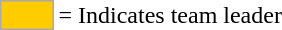<table>
<tr>
<td style="background-color:#FFCC00; border:1px solid #aaaaaa; width:2em;"></td>
<td>= Indicates team leader</td>
</tr>
</table>
